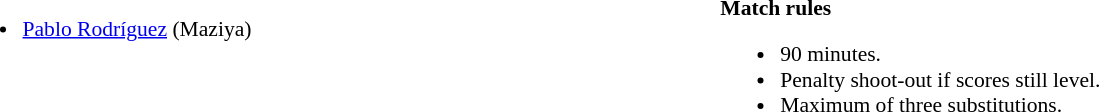<table style="width:100%; font-size:90%;">
<tr>
<td style="width:40%; vertical-align:top;"><br><ul><li><a href='#'>Pablo Rodríguez</a> (Maziya)</li></ul></td>
<td style="width:60%; vertical-align:top;"><br><strong>Match rules</strong><ul><li>90 minutes.</li><li>Penalty shoot-out if scores still level.</li><li>Maximum of three substitutions.</li></ul></td>
</tr>
</table>
